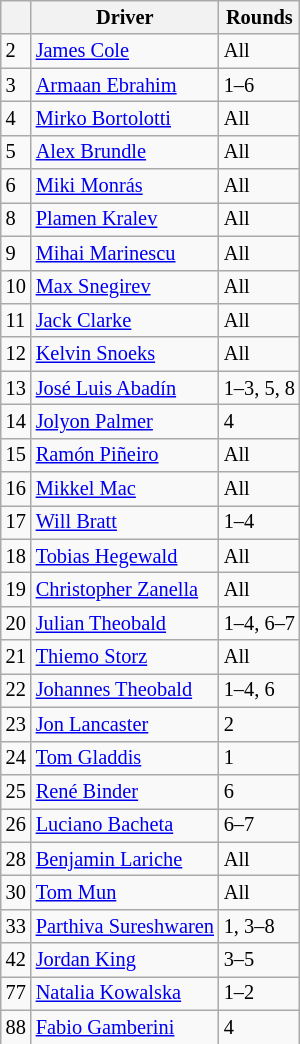<table class="wikitable" style="font-size: 85%;">
<tr>
<th></th>
<th>Driver</th>
<th>Rounds</th>
</tr>
<tr>
<td>2</td>
<td> <a href='#'>James Cole</a></td>
<td>All</td>
</tr>
<tr>
<td>3</td>
<td> <a href='#'>Armaan Ebrahim</a></td>
<td>1–6</td>
</tr>
<tr>
<td>4</td>
<td> <a href='#'>Mirko Bortolotti</a></td>
<td>All</td>
</tr>
<tr>
<td>5</td>
<td> <a href='#'>Alex Brundle</a></td>
<td>All</td>
</tr>
<tr>
<td>6</td>
<td> <a href='#'>Miki Monrás</a></td>
<td>All</td>
</tr>
<tr>
<td>8</td>
<td> <a href='#'>Plamen Kralev</a></td>
<td>All</td>
</tr>
<tr>
<td>9</td>
<td> <a href='#'>Mihai Marinescu</a></td>
<td>All</td>
</tr>
<tr>
<td>10</td>
<td> <a href='#'>Max Snegirev</a></td>
<td>All</td>
</tr>
<tr>
<td>11</td>
<td> <a href='#'>Jack Clarke</a></td>
<td>All</td>
</tr>
<tr>
<td>12</td>
<td> <a href='#'>Kelvin Snoeks</a></td>
<td>All</td>
</tr>
<tr>
<td>13</td>
<td> <a href='#'>José Luis Abadín</a></td>
<td>1–3, 5, 8</td>
</tr>
<tr>
<td>14</td>
<td> <a href='#'>Jolyon Palmer</a></td>
<td>4</td>
</tr>
<tr>
<td>15</td>
<td> <a href='#'>Ramón Piñeiro</a></td>
<td>All</td>
</tr>
<tr>
<td>16</td>
<td> <a href='#'>Mikkel Mac</a></td>
<td>All</td>
</tr>
<tr>
<td>17</td>
<td> <a href='#'>Will Bratt</a></td>
<td>1–4</td>
</tr>
<tr>
<td>18</td>
<td> <a href='#'>Tobias Hegewald</a></td>
<td>All</td>
</tr>
<tr>
<td>19</td>
<td> <a href='#'>Christopher Zanella</a></td>
<td>All</td>
</tr>
<tr>
<td>20</td>
<td> <a href='#'>Julian Theobald</a></td>
<td>1–4, 6–7</td>
</tr>
<tr>
<td>21</td>
<td> <a href='#'>Thiemo Storz</a></td>
<td>All</td>
</tr>
<tr>
<td>22</td>
<td> <a href='#'>Johannes Theobald</a></td>
<td>1–4, 6</td>
</tr>
<tr>
<td>23</td>
<td> <a href='#'>Jon Lancaster</a></td>
<td>2</td>
</tr>
<tr>
<td>24</td>
<td> <a href='#'>Tom Gladdis</a></td>
<td>1</td>
</tr>
<tr>
<td>25</td>
<td> <a href='#'>René Binder</a></td>
<td>6</td>
</tr>
<tr>
<td>26</td>
<td> <a href='#'>Luciano Bacheta</a></td>
<td>6–7</td>
</tr>
<tr>
<td>28</td>
<td> <a href='#'>Benjamin Lariche</a></td>
<td>All</td>
</tr>
<tr>
<td>30</td>
<td> <a href='#'>Tom Mun</a></td>
<td>All</td>
</tr>
<tr>
<td>33</td>
<td nowrap> <a href='#'>Parthiva Sureshwaren</a></td>
<td>1, 3–8</td>
</tr>
<tr>
<td>42</td>
<td> <a href='#'>Jordan King</a></td>
<td>3–5</td>
</tr>
<tr>
<td>77</td>
<td> <a href='#'>Natalia Kowalska</a></td>
<td>1–2</td>
</tr>
<tr>
<td>88</td>
<td> <a href='#'>Fabio Gamberini</a></td>
<td>4</td>
</tr>
</table>
